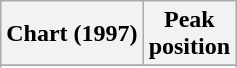<table class="wikitable sortable">
<tr>
<th align="left">Chart (1997)</th>
<th align="center">Peak<br>position</th>
</tr>
<tr>
</tr>
<tr>
</tr>
<tr>
</tr>
</table>
